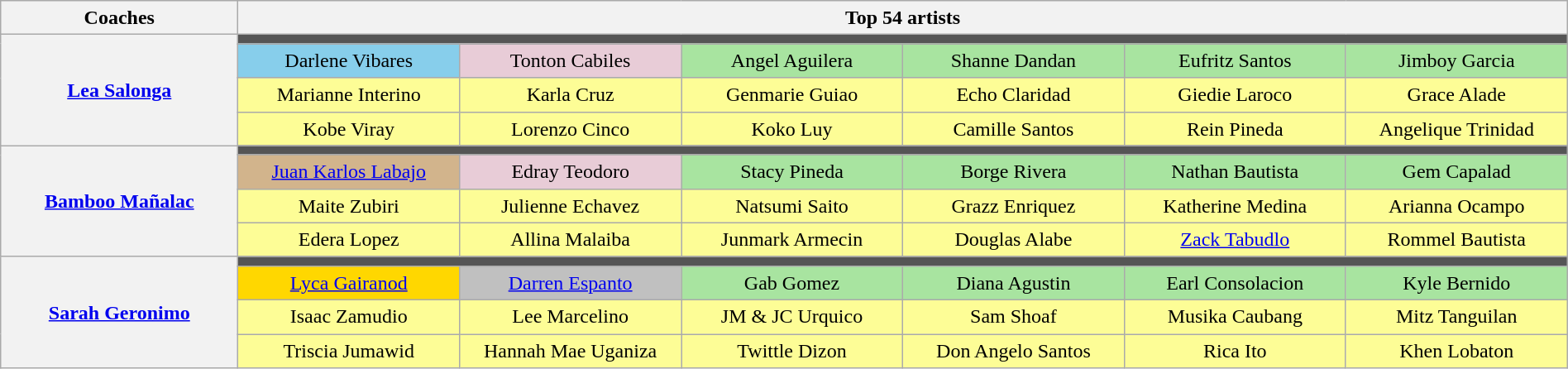<table class="wikitable" style="text-align:center; line-height:20px; width:100%;">
<tr>
<th scope="col" width="15%">Coaches</th>
<th colspan="6" scope="col" width="84%">Top 54 artists</th>
</tr>
<tr>
<th rowspan="4"><a href='#'>Lea Salonga</a></th>
<td colspan="6" style="background:#555555;"></td>
</tr>
<tr>
<td scope="col" width="14%" style="background:skyblue;">Darlene Vibares</td>
<td scope="col" width="14%" style="background:#E8CCD7;">Tonton Cabiles</td>
<td scope="col" width="14%" style="background:#A8E4A0;">Angel Aguilera</td>
<td scope="col" width="14%" style="background:#A8E4A0;">Shanne Dandan</td>
<td scope="col" width="14%" style="background:#A8E4A0;">Eufritz Santos</td>
<td scope="col" width="14%" style="background:#A8E4A0;">Jimboy Garcia</td>
</tr>
<tr>
<td style="background:#FDFD96;">Marianne Interino</td>
<td style="background:#FDFD96;">Karla Cruz</td>
<td style="background:#FDFD96;">Genmarie Guiao</td>
<td style="background:#FDFD96;">Echo Claridad</td>
<td style="background:#FDFD96;">Giedie Laroco</td>
<td style="background:#FDFD96;">Grace Alade</td>
</tr>
<tr>
<td style="background:#FDFD96;">Kobe Viray</td>
<td style="background:#FDFD96;">Lorenzo Cinco</td>
<td style="background:#FDFD96;">Koko Luy</td>
<td style="background:#FDFD96;">Camille Santos</td>
<td style="background:#FDFD96;">Rein Pineda</td>
<td style="background:#FDFD96;">Angelique Trinidad</td>
</tr>
<tr>
<th rowspan="4"><a href='#'>Bamboo Mañalac</a></th>
<td colspan="6" style="background:#555555;"></td>
</tr>
<tr>
<td style="background:tan;"><a href='#'>Juan Karlos Labajo</a></td>
<td style="background:#E8CCD7;">Edray Teodoro</td>
<td style="background:#A8E4A0;">Stacy Pineda</td>
<td style="background:#A8E4A0;">Borge Rivera</td>
<td style="background:#A8E4A0;">Nathan Bautista</td>
<td style="background:#A8E4A0;">Gem Capalad</td>
</tr>
<tr>
<td style="background:#FDFD96;">Maite Zubiri</td>
<td style="background:#FDFD96;">Julienne Echavez</td>
<td style="background:#FDFD96;">Natsumi Saito</td>
<td style="background:#FDFD96;">Grazz Enriquez</td>
<td style="background:#FDFD96;">Katherine Medina</td>
<td style="background:#FDFD96;">Arianna Ocampo</td>
</tr>
<tr>
<td style="background:#FDFD96;">Edera Lopez</td>
<td style="background:#FDFD96;">Allina Malaiba</td>
<td style="background:#FDFD96;">Junmark Armecin</td>
<td style="background:#FDFD96;">Douglas Alabe</td>
<td style="background:#FDFD96;"><a href='#'>Zack Tabudlo</a></td>
<td style="background:#FDFD96;">Rommel Bautista</td>
</tr>
<tr>
<th rowspan="4"><a href='#'>Sarah Geronimo</a></th>
<td colspan="6" style="background:#555555;"></td>
</tr>
<tr>
<td style="background:gold;"><a href='#'>Lyca Gairanod</a></td>
<td style="background:silver;"><a href='#'>Darren Espanto</a></td>
<td style="background:#A8E4A0;">Gab Gomez</td>
<td style="background:#A8E4A0;">Diana Agustin</td>
<td style="background:#A8E4A0;">Earl Consolacion</td>
<td style="background:#A8E4A0;">Kyle Bernido</td>
</tr>
<tr>
<td style="background:#FDFD96;">Isaac Zamudio</td>
<td style="background:#FDFD96;">Lee Marcelino</td>
<td style="background:#FDFD96;">JM & JC Urquico</td>
<td style="background:#FDFD96;">Sam Shoaf</td>
<td style="background:#FDFD96;">Musika Caubang</td>
<td style="background:#FDFD96;">Mitz Tanguilan</td>
</tr>
<tr>
<td style="background:#FDFD96;">Triscia Jumawid</td>
<td style="background:#FDFD96;">Hannah Mae Uganiza</td>
<td style="background:#FDFD96;">Twittle Dizon</td>
<td style="background:#FDFD96;">Don Angelo Santos</td>
<td style="background:#FDFD96;">Rica Ito</td>
<td style="background:#FDFD96;">Khen Lobaton</td>
</tr>
</table>
